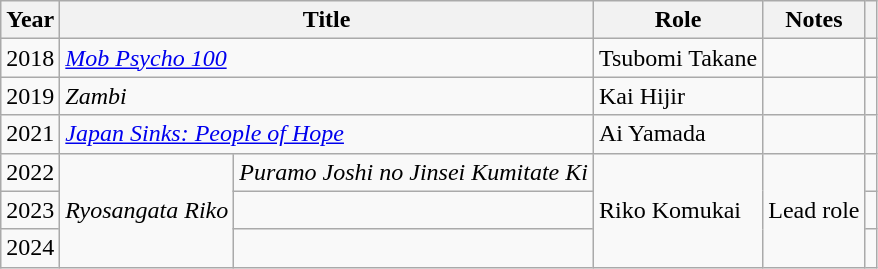<table class="wikitable">
<tr>
<th>Year</th>
<th colspan="2">Title</th>
<th>Role</th>
<th>Notes</th>
<th></th>
</tr>
<tr>
<td>2018</td>
<td colspan="2"><em><a href='#'>Mob Psycho 100</a></em></td>
<td>Tsubomi Takane</td>
<td></td>
<td></td>
</tr>
<tr>
<td>2019</td>
<td colspan="2"><em>Zambi</em></td>
<td>Kai Hijir</td>
<td></td>
<td></td>
</tr>
<tr>
<td>2021</td>
<td colspan="2"><em><a href='#'>Japan Sinks: People of Hope</a></em></td>
<td>Ai Yamada</td>
<td></td>
<td></td>
</tr>
<tr>
<td>2022</td>
<td rowspan="3"><em>Ryosangata Riko</em></td>
<td><em>Puramo Joshi no Jinsei Kumitate Ki</em></td>
<td rowspan="3">Riko Komukai</td>
<td rowspan="3">Lead role</td>
<td></td>
</tr>
<tr>
<td>2023</td>
<td></td>
<td></td>
</tr>
<tr>
<td>2024</td>
<td></td>
<td></td>
</tr>
</table>
